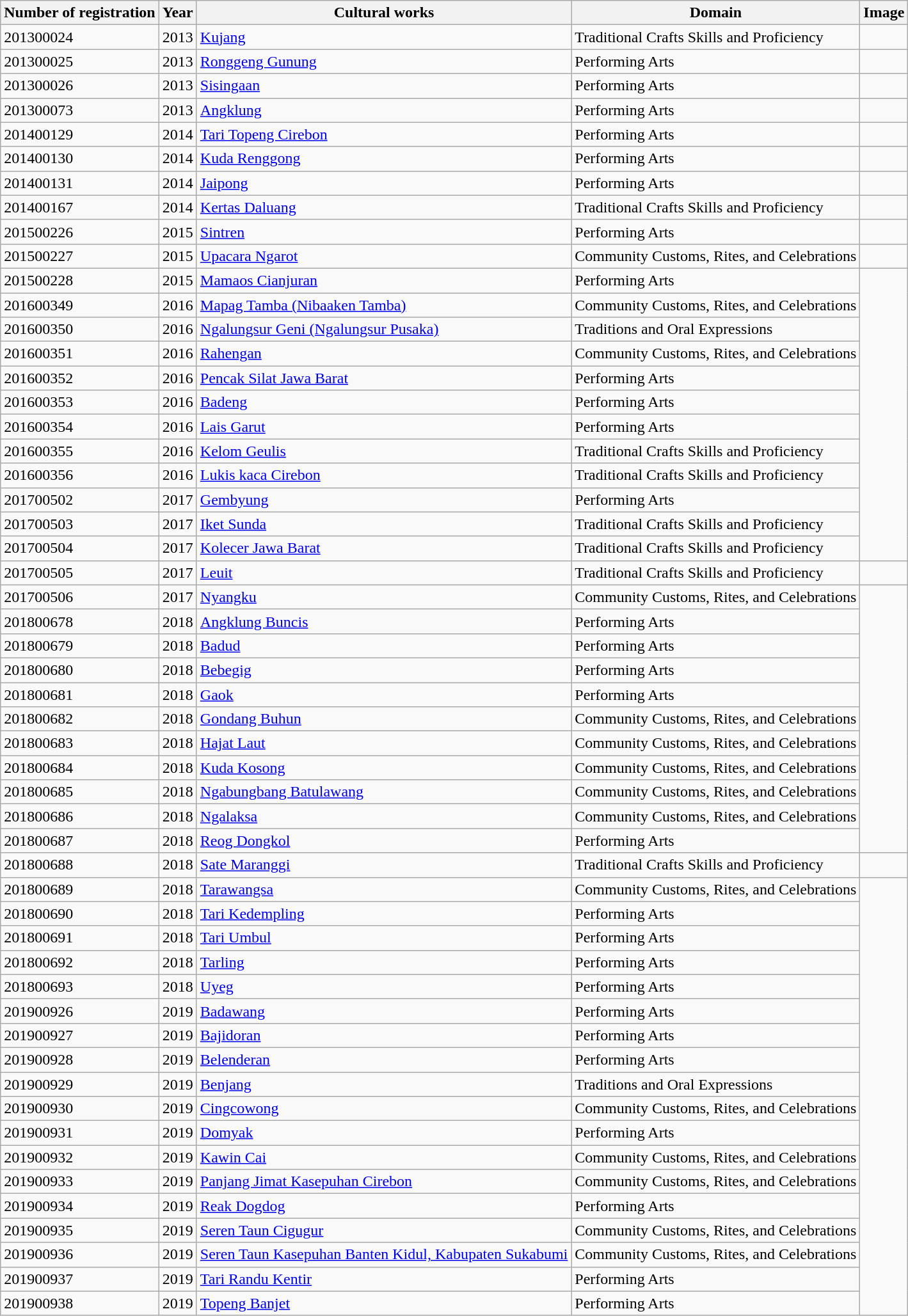<table class = "wikitable sortable">
<tr>
<th>Number of registration</th>
<th>Year</th>
<th>Cultural works</th>
<th>Domain</th>
<th>Image</th>
</tr>
<tr>
<td>201300024</td>
<td>2013</td>
<td><a href='#'>Kujang</a></td>
<td>Traditional Crafts Skills and Proficiency</td>
<td></td>
</tr>
<tr>
<td>201300025</td>
<td>2013</td>
<td><a href='#'>Ronggeng Gunung</a></td>
<td>Performing Arts</td>
<td></td>
</tr>
<tr>
<td>201300026</td>
<td>2013</td>
<td><a href='#'>Sisingaan</a></td>
<td>Performing Arts</td>
<td></td>
</tr>
<tr>
<td>201300073</td>
<td>2013</td>
<td><a href='#'>Angklung</a></td>
<td>Performing Arts</td>
<td></td>
</tr>
<tr>
<td>201400129</td>
<td>2014</td>
<td><a href='#'>Tari Topeng Cirebon</a></td>
<td>Performing Arts</td>
<td></td>
</tr>
<tr>
<td>201400130</td>
<td>2014</td>
<td><a href='#'>Kuda Renggong</a></td>
<td>Performing Arts</td>
<td></td>
</tr>
<tr>
<td>201400131</td>
<td>2014</td>
<td><a href='#'>Jaipong</a></td>
<td>Performing Arts</td>
<td></td>
</tr>
<tr>
<td>201400167</td>
<td>2014</td>
<td><a href='#'>Kertas Daluang</a></td>
<td>Traditional Crafts Skills and Proficiency</td>
</tr>
<tr>
<td>201500226</td>
<td>2015</td>
<td><a href='#'>Sintren</a></td>
<td>Performing Arts</td>
<td></td>
</tr>
<tr>
<td>201500227</td>
<td>2015</td>
<td><a href='#'>Upacara Ngarot</a></td>
<td>Community Customs, Rites, and Celebrations</td>
<td></td>
</tr>
<tr>
<td>201500228</td>
<td>2015</td>
<td><a href='#'>Mamaos Cianjuran</a></td>
<td>Performing Arts</td>
</tr>
<tr>
<td>201600349</td>
<td>2016</td>
<td><a href='#'>Mapag Tamba (Nibaaken Tamba)</a></td>
<td>Community Customs, Rites, and Celebrations</td>
</tr>
<tr>
<td>201600350</td>
<td>2016</td>
<td><a href='#'>Ngalungsur Geni (Ngalungsur Pusaka)</a></td>
<td>Traditions and Oral Expressions</td>
</tr>
<tr>
<td>201600351</td>
<td>2016</td>
<td><a href='#'>Rahengan</a></td>
<td>Community Customs, Rites, and Celebrations</td>
</tr>
<tr>
<td>201600352</td>
<td>2016</td>
<td><a href='#'>Pencak Silat Jawa Barat</a></td>
<td>Performing Arts</td>
</tr>
<tr>
<td>201600353</td>
<td>2016</td>
<td><a href='#'>Badeng</a></td>
<td>Performing Arts</td>
</tr>
<tr>
<td>201600354</td>
<td>2016</td>
<td><a href='#'>Lais Garut</a></td>
<td>Performing Arts</td>
</tr>
<tr>
<td>201600355</td>
<td>2016</td>
<td><a href='#'>Kelom Geulis</a></td>
<td>Traditional Crafts Skills and Proficiency</td>
</tr>
<tr>
<td>201600356</td>
<td>2016</td>
<td><a href='#'>Lukis kaca Cirebon</a></td>
<td>Traditional Crafts Skills and Proficiency</td>
</tr>
<tr>
<td>201700502</td>
<td>2017</td>
<td><a href='#'>Gembyung</a></td>
<td>Performing Arts</td>
</tr>
<tr>
<td>201700503</td>
<td>2017</td>
<td><a href='#'>Iket Sunda</a></td>
<td>Traditional Crafts Skills and Proficiency</td>
</tr>
<tr>
<td>201700504</td>
<td>2017</td>
<td><a href='#'>Kolecer Jawa Barat</a></td>
<td>Traditional Crafts Skills and Proficiency</td>
</tr>
<tr>
<td>201700505</td>
<td>2017</td>
<td><a href='#'>Leuit</a></td>
<td>Traditional Crafts Skills and Proficiency</td>
<td></td>
</tr>
<tr>
<td>201700506</td>
<td>2017</td>
<td><a href='#'>Nyangku</a></td>
<td>Community Customs, Rites, and Celebrations</td>
</tr>
<tr>
<td>201800678</td>
<td>2018</td>
<td><a href='#'>Angklung Buncis</a></td>
<td>Performing Arts</td>
</tr>
<tr>
<td>201800679</td>
<td>2018</td>
<td><a href='#'>Badud</a></td>
<td>Performing Arts</td>
</tr>
<tr>
<td>201800680</td>
<td>2018</td>
<td><a href='#'>Bebegig</a></td>
<td>Performing Arts</td>
</tr>
<tr>
<td>201800681</td>
<td>2018</td>
<td><a href='#'>Gaok</a></td>
<td>Performing Arts</td>
</tr>
<tr>
<td>201800682</td>
<td>2018</td>
<td><a href='#'>Gondang Buhun</a></td>
<td>Community Customs, Rites, and Celebrations</td>
</tr>
<tr>
<td>201800683</td>
<td>2018</td>
<td><a href='#'>Hajat Laut</a></td>
<td>Community Customs, Rites, and Celebrations</td>
</tr>
<tr>
<td>201800684</td>
<td>2018</td>
<td><a href='#'>Kuda Kosong</a></td>
<td>Community Customs, Rites, and Celebrations</td>
</tr>
<tr>
<td>201800685</td>
<td>2018</td>
<td><a href='#'>Ngabungbang Batulawang</a></td>
<td>Community Customs, Rites, and Celebrations</td>
</tr>
<tr>
<td>201800686</td>
<td>2018</td>
<td><a href='#'>Ngalaksa</a></td>
<td>Community Customs, Rites, and Celebrations</td>
</tr>
<tr>
<td>201800687</td>
<td>2018</td>
<td><a href='#'>Reog Dongkol</a></td>
<td>Performing Arts</td>
</tr>
<tr>
<td>201800688</td>
<td>2018</td>
<td><a href='#'>Sate Maranggi</a></td>
<td>Traditional Crafts Skills and Proficiency</td>
<td></td>
</tr>
<tr>
<td>201800689</td>
<td>2018</td>
<td><a href='#'>Tarawangsa</a></td>
<td>Community Customs, Rites, and Celebrations</td>
</tr>
<tr>
<td>201800690</td>
<td>2018</td>
<td><a href='#'>Tari Kedempling</a></td>
<td>Performing Arts</td>
</tr>
<tr>
<td>201800691</td>
<td>2018</td>
<td><a href='#'>Tari Umbul</a></td>
<td>Performing Arts</td>
</tr>
<tr>
<td>201800692</td>
<td>2018</td>
<td><a href='#'>Tarling</a></td>
<td>Performing Arts</td>
</tr>
<tr>
<td>201800693</td>
<td>2018</td>
<td><a href='#'>Uyeg</a></td>
<td>Performing Arts</td>
</tr>
<tr>
<td>201900926</td>
<td>2019</td>
<td><a href='#'>Badawang</a></td>
<td>Performing Arts</td>
</tr>
<tr>
<td>201900927</td>
<td>2019</td>
<td><a href='#'>Bajidoran</a></td>
<td>Performing Arts</td>
</tr>
<tr>
<td>201900928</td>
<td>2019</td>
<td><a href='#'>Belenderan</a></td>
<td>Performing Arts</td>
</tr>
<tr>
<td>201900929</td>
<td>2019</td>
<td><a href='#'>Benjang</a></td>
<td>Traditions and Oral Expressions</td>
</tr>
<tr>
<td>201900930</td>
<td>2019</td>
<td><a href='#'>Cingcowong</a></td>
<td>Community Customs, Rites, and Celebrations</td>
</tr>
<tr>
<td>201900931</td>
<td>2019</td>
<td><a href='#'>Domyak</a></td>
<td>Performing Arts</td>
</tr>
<tr>
<td>201900932</td>
<td>2019</td>
<td><a href='#'>Kawin Cai</a></td>
<td>Community Customs, Rites, and Celebrations</td>
</tr>
<tr>
<td>201900933</td>
<td>2019</td>
<td><a href='#'>Panjang Jimat Kasepuhan Cirebon</a></td>
<td>Community Customs, Rites, and Celebrations</td>
</tr>
<tr>
<td>201900934</td>
<td>2019</td>
<td><a href='#'>Reak Dogdog</a></td>
<td>Performing Arts</td>
</tr>
<tr>
<td>201900935</td>
<td>2019</td>
<td><a href='#'>Seren Taun Cigugur</a></td>
<td>Community Customs, Rites, and Celebrations</td>
</tr>
<tr>
<td>201900936</td>
<td>2019</td>
<td><a href='#'>Seren Taun Kasepuhan Banten Kidul, Kabupaten Sukabumi</a></td>
<td>Community Customs, Rites, and Celebrations</td>
</tr>
<tr>
<td>201900937</td>
<td>2019</td>
<td><a href='#'>Tari Randu Kentir</a></td>
<td>Performing Arts</td>
</tr>
<tr>
<td>201900938</td>
<td>2019</td>
<td><a href='#'>Topeng Banjet</a></td>
<td>Performing Arts</td>
</tr>
</table>
